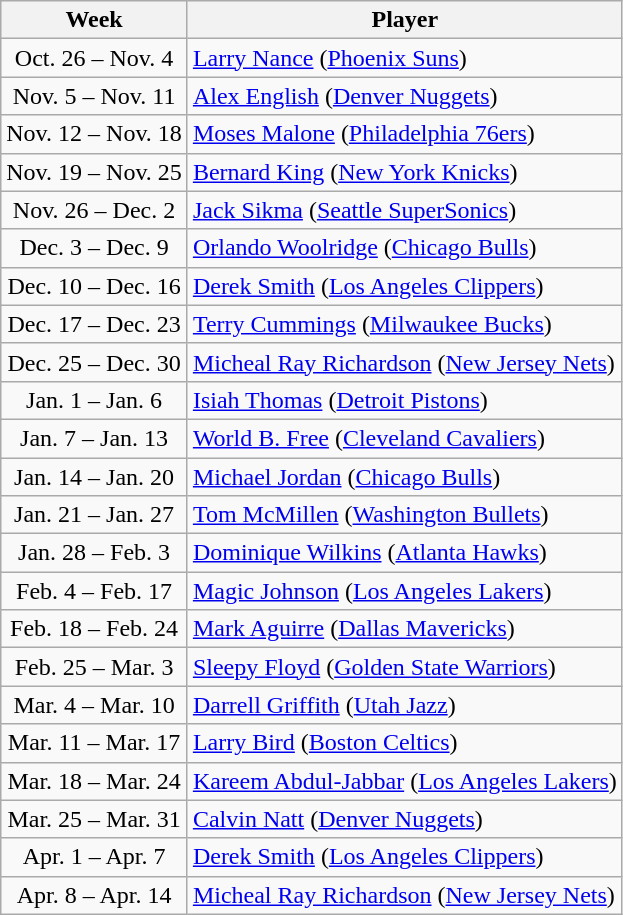<table class="wikitable">
<tr>
<th>Week</th>
<th>Player</th>
</tr>
<tr>
<td align=center>Oct. 26 – Nov. 4</td>
<td><a href='#'>Larry Nance</a> (<a href='#'>Phoenix Suns</a>)</td>
</tr>
<tr>
<td align=center>Nov. 5 – Nov. 11</td>
<td><a href='#'>Alex English</a> (<a href='#'>Denver Nuggets</a>)</td>
</tr>
<tr>
<td align=center>Nov. 12 – Nov. 18</td>
<td><a href='#'>Moses Malone</a> (<a href='#'>Philadelphia 76ers</a>)</td>
</tr>
<tr>
<td align=center>Nov. 19 – Nov. 25</td>
<td><a href='#'>Bernard King</a> (<a href='#'>New York Knicks</a>)</td>
</tr>
<tr>
<td align=center>Nov. 26 – Dec. 2</td>
<td><a href='#'>Jack Sikma</a> (<a href='#'>Seattle SuperSonics</a>)</td>
</tr>
<tr>
<td align=center>Dec. 3 – Dec. 9</td>
<td><a href='#'>Orlando Woolridge</a> (<a href='#'>Chicago Bulls</a>)</td>
</tr>
<tr>
<td align=center>Dec. 10 – Dec. 16</td>
<td><a href='#'>Derek Smith</a> (<a href='#'>Los Angeles Clippers</a>)</td>
</tr>
<tr>
<td align=center>Dec. 17 – Dec. 23</td>
<td><a href='#'>Terry Cummings</a> (<a href='#'>Milwaukee Bucks</a>)</td>
</tr>
<tr>
<td align=center>Dec. 25 – Dec. 30</td>
<td><a href='#'>Micheal Ray Richardson</a> (<a href='#'>New Jersey Nets</a>)</td>
</tr>
<tr>
<td align=center>Jan. 1 – Jan. 6</td>
<td><a href='#'>Isiah Thomas</a> (<a href='#'>Detroit Pistons</a>)</td>
</tr>
<tr>
<td align=center>Jan. 7 – Jan. 13</td>
<td><a href='#'>World B. Free</a> (<a href='#'>Cleveland Cavaliers</a>)</td>
</tr>
<tr>
<td align=center>Jan. 14 – Jan. 20</td>
<td><a href='#'>Michael Jordan</a> (<a href='#'>Chicago Bulls</a>)</td>
</tr>
<tr>
<td align=center>Jan. 21 – Jan. 27</td>
<td><a href='#'>Tom McMillen</a> (<a href='#'>Washington Bullets</a>)</td>
</tr>
<tr>
<td align=center>Jan. 28 – Feb. 3</td>
<td><a href='#'>Dominique Wilkins</a> (<a href='#'>Atlanta Hawks</a>)</td>
</tr>
<tr>
<td align=center>Feb. 4 – Feb. 17</td>
<td><a href='#'>Magic Johnson</a> (<a href='#'>Los Angeles Lakers</a>)</td>
</tr>
<tr>
<td align=center>Feb. 18 – Feb. 24</td>
<td><a href='#'>Mark Aguirre</a> (<a href='#'>Dallas Mavericks</a>)</td>
</tr>
<tr>
<td align=center>Feb. 25 – Mar. 3</td>
<td><a href='#'>Sleepy Floyd</a> (<a href='#'>Golden State Warriors</a>)</td>
</tr>
<tr>
<td align=center>Mar. 4 – Mar. 10</td>
<td><a href='#'>Darrell Griffith</a> (<a href='#'>Utah Jazz</a>)</td>
</tr>
<tr>
<td align=center>Mar. 11 – Mar. 17</td>
<td><a href='#'>Larry Bird</a> (<a href='#'>Boston Celtics</a>)</td>
</tr>
<tr>
<td align=center>Mar. 18 – Mar. 24</td>
<td><a href='#'>Kareem Abdul-Jabbar</a> (<a href='#'>Los Angeles Lakers</a>)</td>
</tr>
<tr>
<td align=center>Mar. 25 – Mar. 31</td>
<td><a href='#'>Calvin Natt</a> (<a href='#'>Denver Nuggets</a>)</td>
</tr>
<tr>
<td align=center>Apr. 1 – Apr. 7</td>
<td><a href='#'>Derek Smith</a> (<a href='#'>Los Angeles Clippers</a>)</td>
</tr>
<tr>
<td align=center>Apr. 8 – Apr. 14</td>
<td><a href='#'>Micheal Ray Richardson</a> (<a href='#'>New Jersey Nets</a>)</td>
</tr>
</table>
